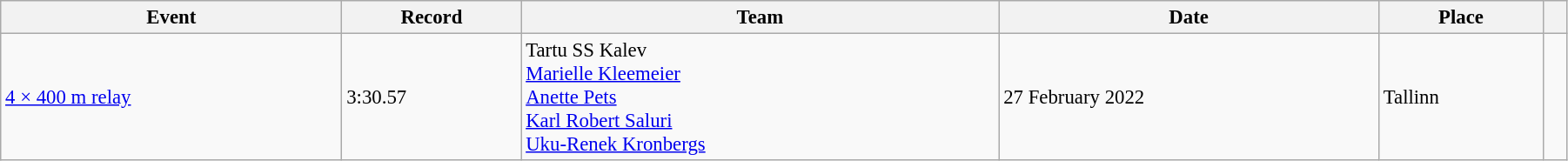<table class="wikitable" style="font-size:95%; width: 95%;">
<tr>
<th>Event</th>
<th>Record</th>
<th>Team</th>
<th>Date</th>
<th>Place</th>
<th></th>
</tr>
<tr>
<td><a href='#'>4 × 400 m relay</a></td>
<td>3:30.57 </td>
<td>Tartu SS Kalev<br><a href='#'>Marielle Kleemeier</a><br><a href='#'>Anette Pets</a><br><a href='#'>Karl Robert Saluri</a><br><a href='#'>Uku-Renek Kronbergs</a></td>
<td>27 February 2022</td>
<td>Tallinn</td>
<td></td>
</tr>
</table>
